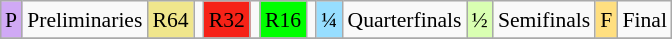<table class="wikitable" style="margin:0.5em auto; font-size:90%; line-height:1.25em;" width=20%;>
<tr>
<td style="background-color:#D0A9F5;text-align:center;">P</td>
<td>Preliminaries</td>
<td style="background-color:#F0E68C;text-align:center;">R64</td>
<td></td>
<td style="background-color:#F62217;text-align:center;">R32</td>
<td></td>
<td style="background-color:#00FF00;text-align:center;">R16</td>
<td></td>
<td style="background-color:#97DEFF;text-align:center;">¼</td>
<td>Quarterfinals</td>
<td style="background-color:#D9FFB2;text-align:center;">½</td>
<td>Semifinals</td>
<td style="background-color:#FFDF80;text-align:center;">F</td>
<td>Final</td>
</tr>
<tr>
</tr>
</table>
